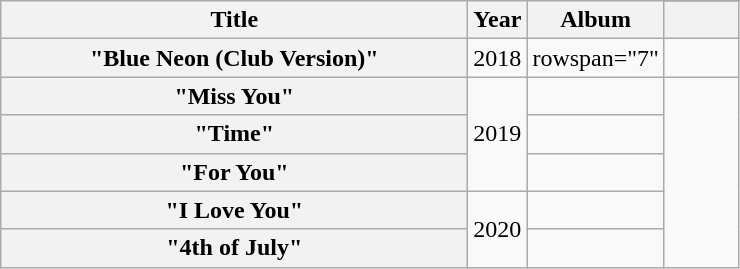<table class="wikitable plainrowheaders" style="text-align:center;">
<tr>
<th scope="col" rowspan="2" style="width:19em;">Title</th>
<th scope="col" rowspan="2">Year</th>
<th scope="col" rowspan="2">Album</th>
</tr>
<tr>
<th scope="col" style="width:3em;font-size:90%;"></th>
</tr>
<tr>
<th scope="row">"Blue Neon (Club Version)"</th>
<td rowspan="1">2018</td>
<td>rowspan="7" </td>
<td></td>
</tr>
<tr>
<th scope="row">"Miss You" </th>
<td rowspan="3">2019</td>
<td></td>
</tr>
<tr>
<th scope="row">"Time"</th>
<td></td>
</tr>
<tr>
<th scope="row">"For You"</th>
<td></td>
</tr>
<tr>
<th scope="row">"I Love You"</th>
<td rowspan="2">2020</td>
<td></td>
</tr>
<tr>
<th scope="row">"4th of July"</th>
<td></td>
</tr>
</table>
